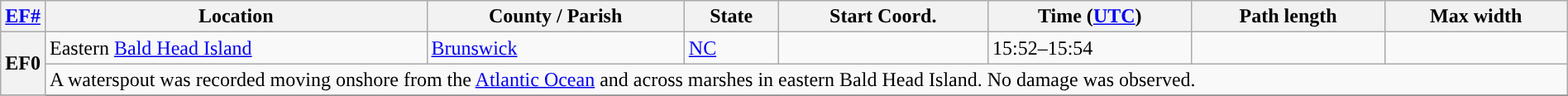<table class="wikitable sortable" style="width:100%;">
<tr>
<th scope="col" width="2%" align="center"><a href='#'>EF#</a></th>
<th scope="col" align="center" class="unsortable">Location</th>
<th scope="col" align="center" class="unsortable">County / Parish</th>
<th scope="col" align="center">State</th>
<th scope="col" align="center">Start Coord.</th>
<th scope="col" align="center">Time (<a href='#'>UTC</a>)</th>
<th scope="col" align="center">Path length</th>
<th scope="col" align="center">Max width</th>
</tr>
<tr>
<th scope="row" rowspan="2" style="background-color:#">EF0</th>
<td>Eastern <a href='#'>Bald Head Island</a></td>
<td><a href='#'>Brunswick</a></td>
<td><a href='#'>NC</a></td>
<td></td>
<td>15:52–15:54</td>
<td></td>
<td></td>
</tr>
<tr class="expand-child">
<td colspan="8" style=" border-bottom: 1px solid black;">A waterspout was recorded moving onshore from the <a href='#'>Atlantic Ocean</a> and across marshes in eastern Bald Head Island. No damage was observed.</td>
</tr>
<tr>
</tr>
</table>
